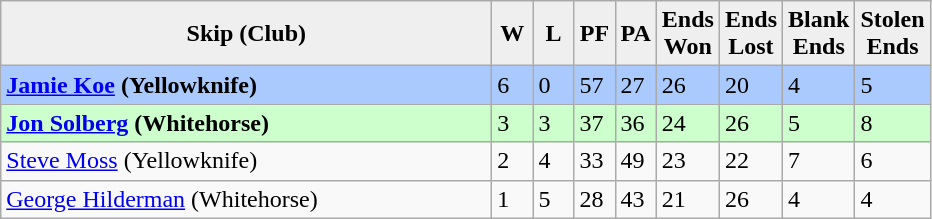<table class="wikitable">
<tr>
<th style="background:#efefef; width:320px;">Skip (Club)</th>
<th style="background:#efefef; width:20px;">W</th>
<th style="background:#efefef; width:20px;">L</th>
<th style="background:#efefef; width:20px;">PF</th>
<th style="background:#efefef; width:20px;">PA</th>
<th style="background:#efefef; width:20px;">Ends <br> Won</th>
<th style="background:#efefef; width:20px;">Ends <br> Lost</th>
<th style="background:#efefef; width:20px;">Blank <br> Ends</th>
<th style="background:#efefef; width:20px;">Stolen <br> Ends</th>
</tr>
<tr style="background:#aac9fc;">
<td><strong><a href='#'>Jamie Koe</a> (Yellowknife)</strong></td>
<td>6</td>
<td>0</td>
<td>57</td>
<td>27</td>
<td>26</td>
<td>20</td>
<td>4</td>
<td>5</td>
</tr>
<tr style="background:#cfc;">
<td><strong><a href='#'>Jon Solberg</a> (Whitehorse)</strong></td>
<td>3</td>
<td>3</td>
<td>37</td>
<td>36</td>
<td>24</td>
<td>26</td>
<td>5</td>
<td>8</td>
</tr>
<tr>
<td><a href='#'>Steve Moss</a> (Yellowknife)</td>
<td>2</td>
<td>4</td>
<td>33</td>
<td>49</td>
<td>23</td>
<td>22</td>
<td>7</td>
<td>6</td>
</tr>
<tr>
<td><a href='#'>George Hilderman</a> (Whitehorse)</td>
<td>1</td>
<td>5</td>
<td>28</td>
<td>43</td>
<td>21</td>
<td>26</td>
<td>4</td>
<td>4</td>
</tr>
</table>
